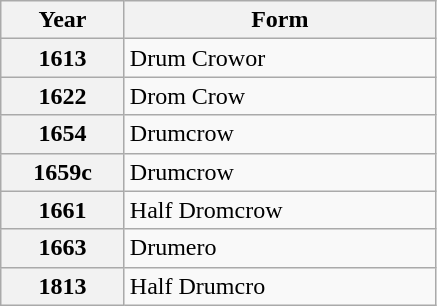<table class="wikitable" style="margin:0 0 0 3em; border:1px solid darkgrey;">
<tr>
<th style="width:75px;">Year</th>
<th style="width:200px;">Form</th>
</tr>
<tr>
<th>1613</th>
<td>Drum Crowor</td>
</tr>
<tr>
<th>1622</th>
<td>Drom Crow</td>
</tr>
<tr>
<th>1654</th>
<td>Drumcrow</td>
</tr>
<tr>
<th>1659c</th>
<td>Drumcrow</td>
</tr>
<tr>
<th>1661</th>
<td>Half Dromcrow</td>
</tr>
<tr>
<th>1663</th>
<td>Drumero</td>
</tr>
<tr>
<th>1813</th>
<td>Half Drumcro</td>
</tr>
</table>
